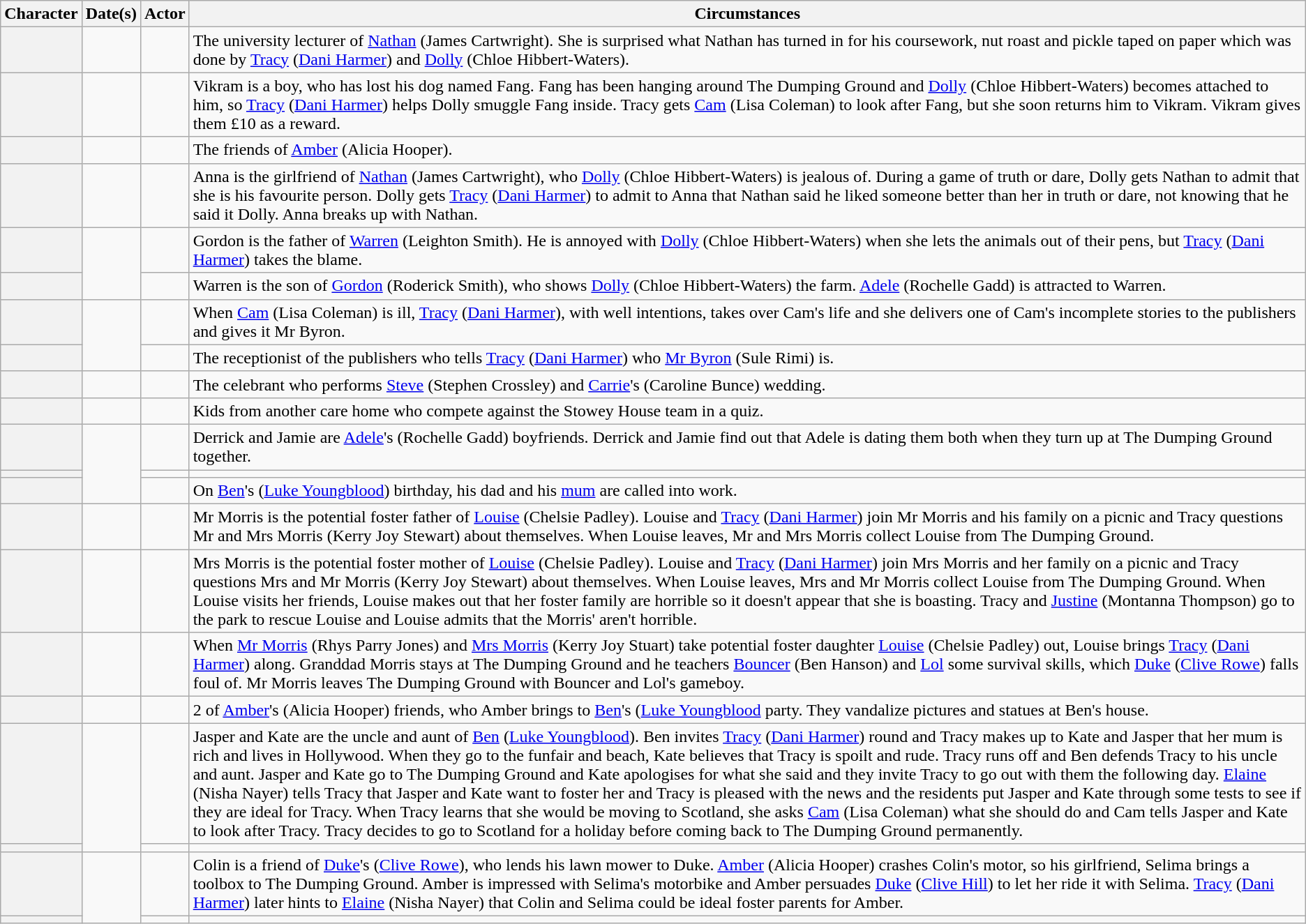<table class="wikitable">
<tr>
<th>Character</th>
<th>Date(s)</th>
<th>Actor</th>
<th>Circumstances</th>
</tr>
<tr>
<th scope="row"></th>
<td></td>
<td></td>
<td> The university lecturer of <a href='#'>Nathan</a> (James Cartwright). She is surprised what Nathan has turned in for his coursework, nut roast and pickle taped on paper which was done by <a href='#'>Tracy</a> (<a href='#'>Dani Harmer</a>) and <a href='#'>Dolly</a> (Chloe Hibbert-Waters).</td>
</tr>
<tr>
<th scope="row"></th>
<td></td>
<td></td>
<td> Vikram is a boy, who has lost his dog named Fang. Fang has been hanging around The Dumping Ground and <a href='#'>Dolly</a> (Chloe Hibbert-Waters) becomes attached to him, so <a href='#'>Tracy</a> (<a href='#'>Dani Harmer</a>) helps Dolly smuggle Fang inside. Tracy gets <a href='#'>Cam</a> (Lisa Coleman) to look after Fang, but she soon returns him to Vikram. Vikram gives them £10 as a reward.</td>
</tr>
<tr>
<th scope="row"></th>
<td></td>
<td></td>
<td> The friends of <a href='#'>Amber</a> (Alicia Hooper).</td>
</tr>
<tr>
<th scope="row"></th>
<td></td>
<td></td>
<td> Anna is the girlfriend of <a href='#'>Nathan</a> (James Cartwright), who <a href='#'>Dolly</a> (Chloe Hibbert-Waters) is jealous of. During a game of truth or dare, Dolly gets Nathan to admit that she is his favourite person. Dolly gets <a href='#'>Tracy</a> (<a href='#'>Dani Harmer</a>) to admit to Anna that Nathan said he liked someone better than her in truth or dare, not knowing that he said it Dolly. Anna breaks up with Nathan.</td>
</tr>
<tr>
<th scope="row"></th>
<td rowspan="2"></td>
<td></td>
<td> Gordon is the father of <a href='#'>Warren</a> (Leighton Smith). He is annoyed with <a href='#'>Dolly</a> (Chloe Hibbert-Waters) when she lets the animals out of their pens, but <a href='#'>Tracy</a> (<a href='#'>Dani Harmer</a>) takes the blame.</td>
</tr>
<tr>
<th scope="row"></th>
<td></td>
<td> Warren is the son of <a href='#'>Gordon</a> (Roderick Smith), who shows <a href='#'>Dolly</a> (Chloe Hibbert-Waters) the farm. <a href='#'>Adele</a> (Rochelle Gadd) is attracted to Warren.</td>
</tr>
<tr>
<th scope="row"></th>
<td rowspan="2"></td>
<td></td>
<td> When <a href='#'>Cam</a> (Lisa Coleman) is ill, <a href='#'>Tracy</a> (<a href='#'>Dani Harmer</a>), with well intentions, takes over Cam's life and she delivers one of Cam's incomplete stories to the publishers and gives it Mr Byron.</td>
</tr>
<tr>
<th scope="row"></th>
<td></td>
<td> The receptionist of the publishers who tells <a href='#'>Tracy</a> (<a href='#'>Dani Harmer</a>) who <a href='#'>Mr Byron</a> (Sule Rimi) is.</td>
</tr>
<tr>
<th scope="row"></th>
<td></td>
<td></td>
<td> The celebrant who performs <a href='#'>Steve</a> (Stephen Crossley) and <a href='#'>Carrie</a>'s (Caroline Bunce) wedding.</td>
</tr>
<tr>
<th scope="row"></th>
<td></td>
<td></td>
<td> Kids from another care home who compete against the Stowey House team in a quiz.</td>
</tr>
<tr>
<th scope="row"></th>
<td rowspan="3"></td>
<td></td>
<td>Derrick and Jamie are <a href='#'>Adele</a>'s (Rochelle Gadd) boyfriends. Derrick and Jamie find out that Adele is dating them both when they turn up at The Dumping Ground together.</td>
</tr>
<tr>
<th scope="row"></th>
<td></td>
<td></td>
</tr>
<tr>
<th scope="row"></th>
<td></td>
<td> On <a href='#'>Ben</a>'s (<a href='#'>Luke Youngblood</a>) birthday, his dad and his <a href='#'>mum</a> are called into work.</td>
</tr>
<tr>
<th scope="row"></th>
<td></td>
<td></td>
<td> Mr Morris is the potential foster father of <a href='#'>Louise</a> (Chelsie Padley). Louise and <a href='#'>Tracy</a> (<a href='#'>Dani Harmer</a>) join Mr Morris and his family on a picnic and Tracy questions Mr and Mrs Morris (Kerry Joy Stewart) about themselves. When Louise leaves, Mr and Mrs Morris collect Louise from The Dumping Ground.</td>
</tr>
<tr>
<th scope="row"></th>
<td></td>
<td></td>
<td> Mrs Morris is the potential foster mother of <a href='#'>Louise</a> (Chelsie Padley). Louise and <a href='#'>Tracy</a> (<a href='#'>Dani Harmer</a>) join Mrs Morris and her family on a picnic and Tracy questions Mrs and Mr Morris (Kerry Joy Stewart) about themselves. When Louise leaves, Mrs and Mr Morris collect Louise from The Dumping Ground. When Louise visits her friends, Louise makes out that her foster family are horrible so it doesn't appear that she is boasting. Tracy and <a href='#'>Justine</a> (Montanna Thompson) go to the park to rescue Louise and Louise admits that the Morris' aren't horrible.</td>
</tr>
<tr>
<th scope="row"></th>
<td></td>
<td></td>
<td> When <a href='#'>Mr Morris</a> (Rhys Parry Jones) and <a href='#'>Mrs Morris</a> (Kerry Joy Stuart) take potential foster daughter <a href='#'>Louise</a> (Chelsie Padley) out, Louise brings <a href='#'>Tracy</a> (<a href='#'>Dani Harmer</a>) along. Granddad Morris stays at The Dumping Ground and he teachers <a href='#'>Bouncer</a> (Ben Hanson) and <a href='#'>Lol</a> some survival skills, which <a href='#'>Duke</a> (<a href='#'>Clive Rowe</a>) falls foul of. Mr Morris leaves The Dumping Ground with Bouncer and Lol's gameboy.</td>
</tr>
<tr>
<th scope="row"></th>
<td></td>
<td></td>
<td> 2 of <a href='#'>Amber</a>'s (Alicia Hooper) friends, who Amber brings to <a href='#'>Ben</a>'s (<a href='#'>Luke Youngblood</a> party. They vandalize pictures and statues at Ben's house.</td>
</tr>
<tr>
<th scope="row"></th>
<td rowspan="2"></td>
<td></td>
<td>Jasper and Kate are the uncle and aunt of <a href='#'>Ben</a> (<a href='#'>Luke Youngblood</a>). Ben invites <a href='#'>Tracy</a> (<a href='#'>Dani Harmer</a>) round and Tracy makes up to Kate and Jasper that her mum is rich and lives in Hollywood. When they go to the funfair and beach, Kate believes that Tracy is spoilt and rude. Tracy runs off and Ben defends Tracy to his uncle and aunt. Jasper and Kate go to The Dumping Ground and Kate apologises for what she said and they invite Tracy to go out with them the following day. <a href='#'>Elaine</a> (Nisha Nayer) tells Tracy that Jasper and Kate want to foster her and Tracy is pleased with the news and the residents put Jasper and Kate through some tests to see if they are ideal for Tracy. When Tracy learns that she would be moving to Scotland, she asks <a href='#'>Cam</a> (Lisa Coleman) what she should do and Cam tells Jasper and Kate to look after Tracy. Tracy decides to go to Scotland for a holiday before coming back to The Dumping Ground permanently.</td>
</tr>
<tr>
<th scope="row"></th>
<td></td>
<td></td>
</tr>
<tr>
<th scope="row"></th>
<td rowspan="2"></td>
<td></td>
<td>Colin is a friend of <a href='#'>Duke</a>'s (<a href='#'>Clive Rowe</a>), who lends his lawn mower to Duke. <a href='#'>Amber</a> (Alicia Hooper) crashes Colin's motor, so his girlfriend, Selima brings a toolbox to The Dumping Ground. Amber is impressed with Selima's motorbike and Amber persuades <a href='#'>Duke</a> (<a href='#'>Clive Hill</a>) to let her ride it with Selima. <a href='#'>Tracy</a> (<a href='#'>Dani Harmer</a>) later hints to <a href='#'>Elaine</a> (Nisha Nayer) that Colin and Selima could be ideal foster parents for Amber.</td>
</tr>
<tr>
<th scope="row"></th>
<td></td>
<td></td>
</tr>
</table>
